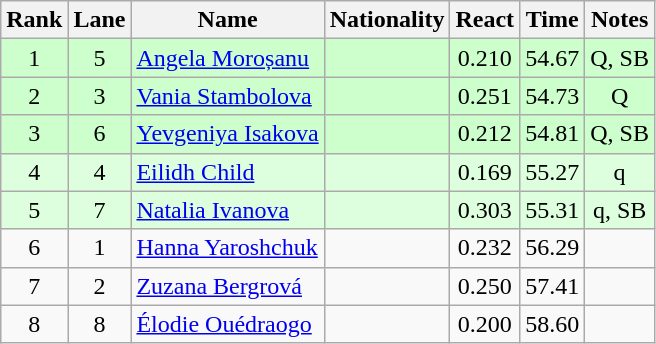<table class="wikitable sortable" style="text-align:center">
<tr>
<th>Rank</th>
<th>Lane</th>
<th>Name</th>
<th>Nationality</th>
<th>React</th>
<th>Time</th>
<th>Notes</th>
</tr>
<tr bgcolor=ccffcc>
<td>1</td>
<td>5</td>
<td align="left"><a href='#'>Angela Moroșanu</a></td>
<td align=left></td>
<td>0.210</td>
<td>54.67</td>
<td>Q, SB</td>
</tr>
<tr bgcolor=ccffcc>
<td>2</td>
<td>3</td>
<td align="left"><a href='#'>Vania Stambolova</a></td>
<td align=left></td>
<td>0.251</td>
<td>54.73</td>
<td>Q</td>
</tr>
<tr bgcolor=ccffcc>
<td>3</td>
<td>6</td>
<td align="left"><a href='#'>Yevgeniya Isakova</a></td>
<td align=left></td>
<td>0.212</td>
<td>54.81</td>
<td>Q, SB</td>
</tr>
<tr bgcolor=ddffdd>
<td>4</td>
<td>4</td>
<td align="left"><a href='#'>Eilidh Child</a></td>
<td align=left></td>
<td>0.169</td>
<td>55.27</td>
<td>q</td>
</tr>
<tr bgcolor=ddffdd>
<td>5</td>
<td>7</td>
<td align="left"><a href='#'>Natalia Ivanova</a></td>
<td align=left></td>
<td>0.303</td>
<td>55.31</td>
<td>q, SB</td>
</tr>
<tr>
<td>6</td>
<td>1</td>
<td align="left"><a href='#'>Hanna Yaroshchuk</a></td>
<td align=left></td>
<td>0.232</td>
<td>56.29</td>
<td></td>
</tr>
<tr>
<td>7</td>
<td>2</td>
<td align="left"><a href='#'>Zuzana Bergrová</a></td>
<td align=left></td>
<td>0.250</td>
<td>57.41</td>
<td></td>
</tr>
<tr>
<td>8</td>
<td>8</td>
<td align="left"><a href='#'>Élodie Ouédraogo</a></td>
<td align=left></td>
<td>0.200</td>
<td>58.60</td>
<td></td>
</tr>
</table>
